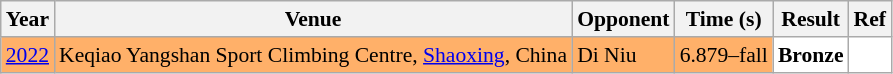<table class="sortable wikitable" style="font-size: 90%;">
<tr>
<th>Year</th>
<th>Venue</th>
<th>Opponent</th>
<th>Time (s)</th>
<th>Result</th>
<th>Ref</th>
</tr>
<tr style="background:#FFB069">
<td align="center"><a href='#'>2022</a></td>
<td align="left">Keqiao Yangshan Sport Climbing Centre, <a href='#'>Shaoxing</a>, China</td>
<td align="left"> Di Niu</td>
<td align="left">6.879–fall</td>
<td style="text-align:left; background:white"> <strong>Bronze</strong></td>
<td style="text-align:center; background:white"></td>
</tr>
</table>
